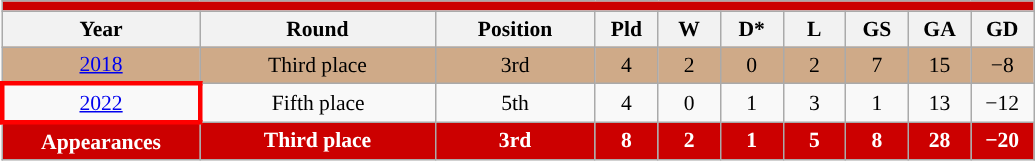<table class="wikitable" style="text-align: center;font-size:90%;">
<tr>
<th colspan="10" style="background: #CC0000; color: #FFFFFF;"><a href='#'></a></th>
</tr>
<tr>
<th width=125>Year</th>
<th width=150>Round</th>
<th width=100>Position</th>
<th width=35>Pld</th>
<th width=35>W</th>
<th width=35>D*</th>
<th width=35>L</th>
<th width=35>GS</th>
<th width=35>GA</th>
<th width=35>GD</th>
</tr>
<tr style="background:#CFAA88;">
<td> <a href='#'>2018</a></td>
<td>Third place</td>
<td>3rd</td>
<td>4</td>
<td>2</td>
<td>0</td>
<td>2</td>
<td>7</td>
<td>15</td>
<td>−8</td>
</tr>
<tr>
<td style="border:3px solid red;"> <a href='#'>2022</a></td>
<td>Fifth place</td>
<td>5th</td>
<td>4</td>
<td>0</td>
<td>1</td>
<td>3</td>
<td>1</td>
<td>13</td>
<td>−12</td>
</tr>
<tr>
<td colspan=1 style="background: #CC0000; color: #FFFFFF;"><strong>Appearances</strong></td>
<td style="background: #CC0000; color: #FFFFFF;"><strong>Third place</strong></td>
<td style="background: #CC0000; color: #FFFFFF;"><strong>3rd</strong></td>
<td style="background: #CC0000; color: #FFFFFF;"><strong>8</strong></td>
<td style="background: #CC0000; color: #FFFFFF;"><strong>2</strong></td>
<td style="background: #CC0000; color: #FFFFFF;"><strong>1</strong></td>
<td style="background: #CC0000; color: #FFFFFF;"><strong>5</strong></td>
<td style="background: #CC0000; color: #FFFFFF;"><strong>8</strong></td>
<td style="background: #CC0000; color: #FFFFFF;"><strong>28</strong></td>
<td style="background: #CC0000; color: #FFFFFF;"><strong>−20</strong></td>
</tr>
</table>
